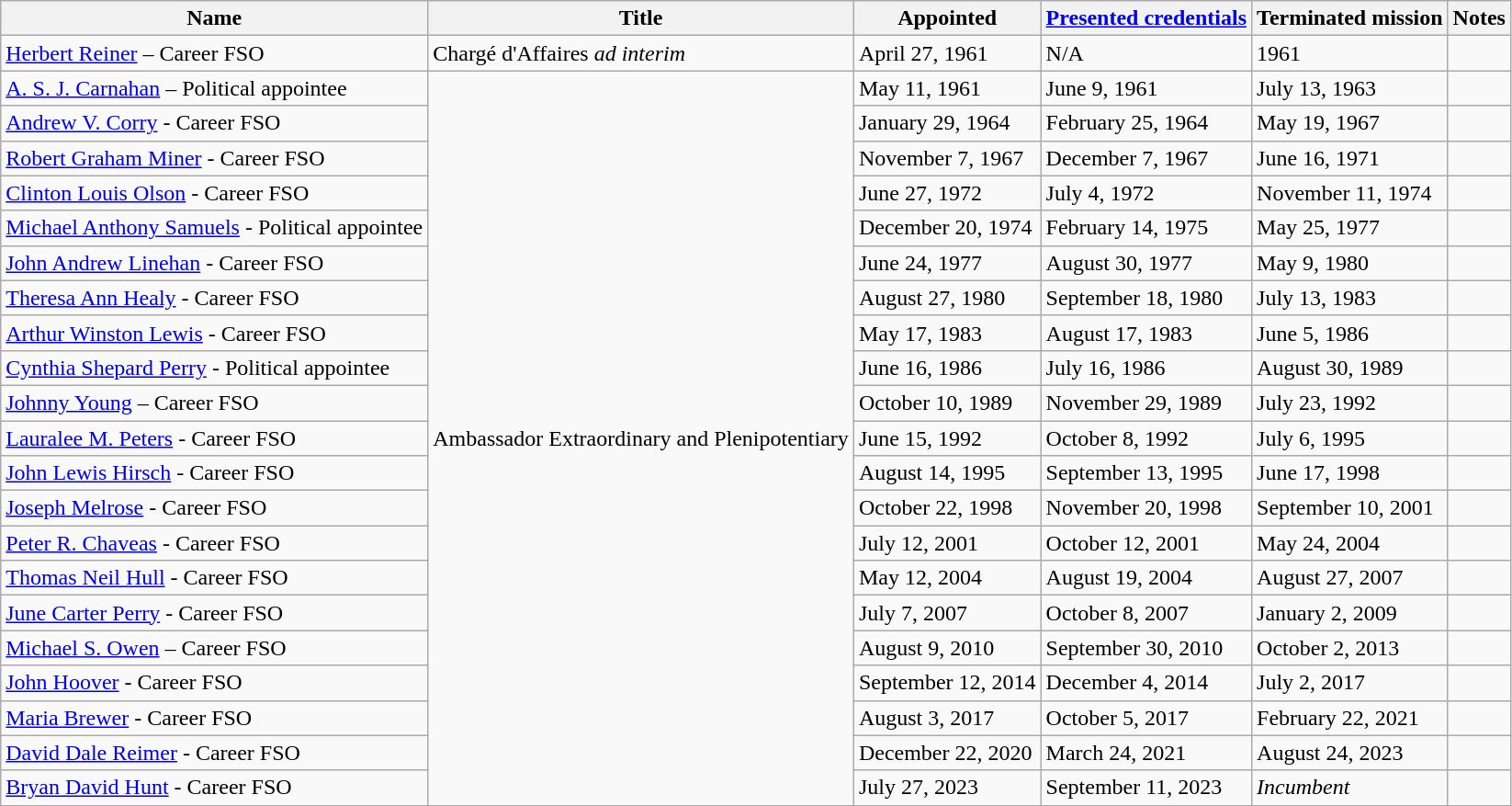<table class="wikitable">
<tr>
<th>Name</th>
<th>Title</th>
<th>Appointed</th>
<th><a href='#'>Presented credentials</a></th>
<th>Terminated mission</th>
<th>Notes</th>
</tr>
<tr>
<td><a href='#'>Herbert Reiner</a> – Career FSO</td>
<td>Chargé d'Affaires <em>ad interim</em></td>
<td>April 27, 1961</td>
<td>N/A</td>
<td>1961</td>
<td></td>
</tr>
<tr>
<td><a href='#'>A. S. J. Carnahan</a> – Political appointee</td>
<td rowspan="21">Ambassador Extraordinary and Plenipotentiary</td>
<td>May 11, 1961</td>
<td>June 9, 1961</td>
<td>July 13, 1963</td>
<td></td>
</tr>
<tr>
<td><a href='#'>Andrew V. Corry</a> - Career FSO</td>
<td>January 29, 1964</td>
<td>February 25, 1964</td>
<td>May 19, 1967</td>
<td></td>
</tr>
<tr>
<td><a href='#'>Robert Graham Miner</a> - Career FSO</td>
<td>November 7, 1967</td>
<td>December 7, 1967</td>
<td>June 16, 1971</td>
<td></td>
</tr>
<tr>
<td><a href='#'>Clinton Louis Olson</a> - Career FSO</td>
<td>June 27, 1972</td>
<td>July 4, 1972</td>
<td>November 11, 1974</td>
<td></td>
</tr>
<tr>
<td><a href='#'>Michael Anthony Samuels</a> - Political appointee</td>
<td>December 20, 1974</td>
<td>February 14, 1975</td>
<td>May 25, 1977</td>
<td></td>
</tr>
<tr>
<td><a href='#'>John Andrew Linehan</a> - Career FSO</td>
<td>June 24, 1977</td>
<td>August 30, 1977</td>
<td>May 9, 1980</td>
<td></td>
</tr>
<tr>
<td><a href='#'>Theresa Ann Healy</a> - Career FSO</td>
<td>August 27, 1980</td>
<td>September 18, 1980</td>
<td>July 13, 1983</td>
<td></td>
</tr>
<tr>
<td><a href='#'>Arthur Winston Lewis</a> - Career FSO</td>
<td>May 17, 1983</td>
<td>August 17, 1983</td>
<td>June 5, 1986</td>
<td></td>
</tr>
<tr>
<td><a href='#'>Cynthia Shepard Perry</a> - Political appointee</td>
<td>June 16, 1986</td>
<td>July 16, 1986</td>
<td>August 30, 1989</td>
<td></td>
</tr>
<tr>
<td><a href='#'>Johnny Young</a> – Career FSO</td>
<td>October 10, 1989</td>
<td>November 29, 1989</td>
<td>July 23, 1992</td>
<td></td>
</tr>
<tr>
<td><a href='#'>Lauralee M. Peters</a> - Career FSO</td>
<td>June 15, 1992</td>
<td>October 8, 1992</td>
<td>July 6, 1995</td>
<td></td>
</tr>
<tr>
<td><a href='#'>John Lewis Hirsch</a> - Career FSO</td>
<td>August 14, 1995</td>
<td>September 13, 1995</td>
<td>June 17, 1998</td>
<td></td>
</tr>
<tr>
<td><a href='#'>Joseph Melrose</a> - Career FSO</td>
<td>October 22, 1998</td>
<td>November 20, 1998</td>
<td>September 10, 2001</td>
<td></td>
</tr>
<tr>
<td><a href='#'>Peter R. Chaveas</a> - Career FSO</td>
<td>July 12, 2001</td>
<td>October 12, 2001</td>
<td>May 24, 2004</td>
<td></td>
</tr>
<tr>
<td><a href='#'>Thomas Neil Hull</a> - Career FSO</td>
<td>May 12, 2004</td>
<td>August 19, 2004</td>
<td>August 27, 2007</td>
<td></td>
</tr>
<tr>
<td><a href='#'>June Carter Perry</a> - Career FSO</td>
<td>July 7, 2007</td>
<td>October 8, 2007</td>
<td>January 2, 2009</td>
<td></td>
</tr>
<tr>
<td><a href='#'>Michael S. Owen</a> – Career FSO</td>
<td>August 9, 2010</td>
<td>September 30, 2010</td>
<td>October 2, 2013</td>
<td></td>
</tr>
<tr>
<td><a href='#'>John Hoover</a> - Career FSO</td>
<td>September 12, 2014</td>
<td>December 4, 2014</td>
<td>July 2, 2017</td>
<td></td>
</tr>
<tr>
<td><a href='#'>Maria Brewer</a> - Career FSO</td>
<td>August 3, 2017</td>
<td>October 5, 2017</td>
<td>February 22, 2021</td>
<td></td>
</tr>
<tr>
<td><a href='#'>David Dale Reimer</a> - Career FSO</td>
<td>December 22, 2020</td>
<td>March 24, 2021</td>
<td>August 24, 2023</td>
<td></td>
</tr>
<tr>
<td><a href='#'>Bryan David Hunt</a> - Career FSO</td>
<td>July 27, 2023</td>
<td>September 11, 2023</td>
<td><em>Incumbent</em></td>
<td></td>
</tr>
</table>
